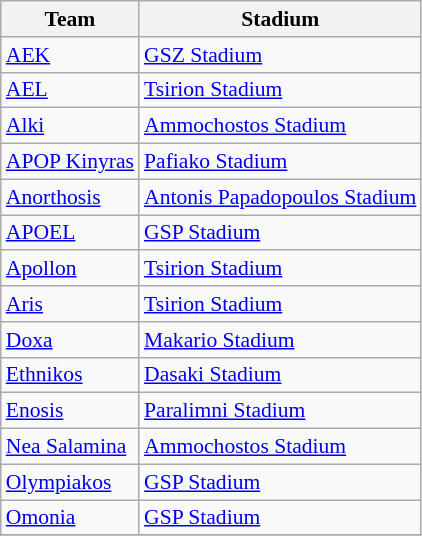<table class="wikitable" style="font-size:90%">
<tr>
<th>Team</th>
<th>Stadium</th>
</tr>
<tr>
<td><a href='#'>AEK</a></td>
<td><a href='#'>GSZ Stadium</a></td>
</tr>
<tr>
<td><a href='#'>AEL</a></td>
<td><a href='#'>Tsirion Stadium</a></td>
</tr>
<tr>
<td><a href='#'>Alki</a></td>
<td><a href='#'>Ammochostos Stadium</a></td>
</tr>
<tr>
<td><a href='#'>APOP Kinyras</a></td>
<td><a href='#'>Pafiako Stadium</a></td>
</tr>
<tr>
<td><a href='#'>Anorthosis</a></td>
<td><a href='#'>Antonis Papadopoulos Stadium</a></td>
</tr>
<tr>
<td><a href='#'>APOEL</a></td>
<td><a href='#'>GSP Stadium</a></td>
</tr>
<tr>
<td><a href='#'>Apollon</a></td>
<td><a href='#'>Tsirion Stadium</a></td>
</tr>
<tr>
<td><a href='#'>Aris</a></td>
<td><a href='#'>Tsirion Stadium</a></td>
</tr>
<tr>
<td><a href='#'>Doxa</a></td>
<td><a href='#'>Makario Stadium</a></td>
</tr>
<tr>
<td><a href='#'>Ethnikos</a></td>
<td><a href='#'>Dasaki Stadium</a></td>
</tr>
<tr>
<td><a href='#'>Enosis</a></td>
<td><a href='#'>Paralimni Stadium</a></td>
</tr>
<tr>
<td><a href='#'>Nea Salamina</a></td>
<td><a href='#'>Ammochostos Stadium</a></td>
</tr>
<tr>
<td><a href='#'>Olympiakos</a></td>
<td><a href='#'>GSP Stadium</a></td>
</tr>
<tr>
<td><a href='#'>Omonia</a></td>
<td><a href='#'>GSP Stadium</a></td>
</tr>
<tr>
</tr>
</table>
